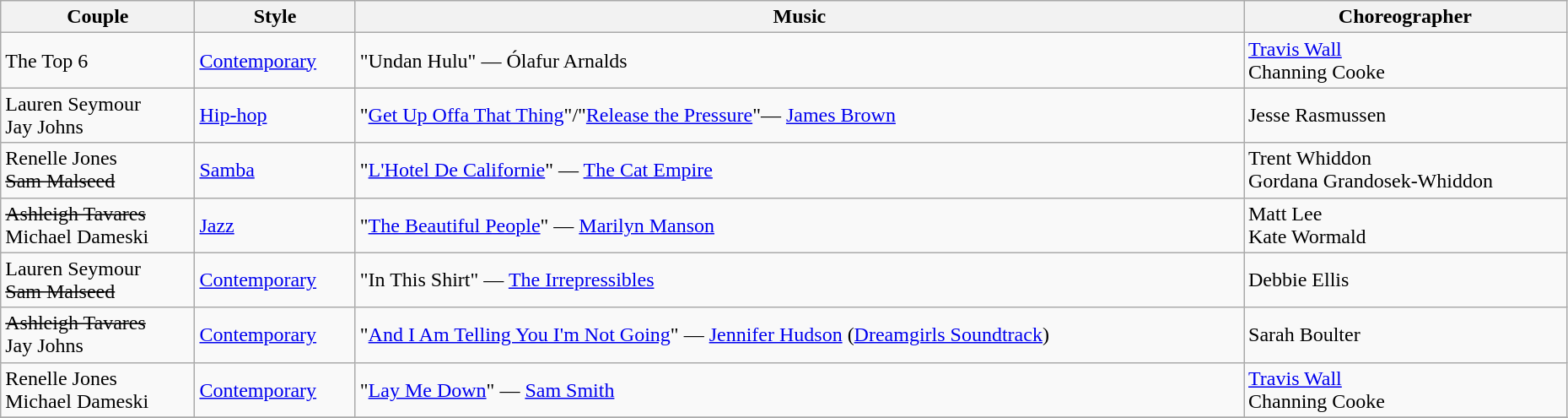<table class="wikitable" width="98%">
<tr>
<th>Couple</th>
<th>Style</th>
<th>Music</th>
<th>Choreographer</th>
</tr>
<tr>
<td>The Top 6</td>
<td><a href='#'>Contemporary</a></td>
<td>"Undan Hulu" — Ólafur Arnalds</td>
<td><a href='#'>Travis Wall</a><br>Channing Cooke</td>
</tr>
<tr>
<td>Lauren Seymour <br> Jay Johns</td>
<td><a href='#'>Hip-hop</a></td>
<td>"<a href='#'>Get Up Offa That Thing</a>"/"<a href='#'>Release the Pressure</a>"— <a href='#'>James Brown</a></td>
<td>Jesse Rasmussen</td>
</tr>
<tr>
<td>Renelle Jones<br> <s>Sam Malseed</s></td>
<td><a href='#'>Samba</a></td>
<td>"<a href='#'>L'Hotel De Californie</a>" — <a href='#'>The Cat Empire</a></td>
<td>Trent Whiddon <br> Gordana Grandosek-Whiddon</td>
</tr>
<tr>
<td><s>Ashleigh Tavares</s><br> Michael Dameski</td>
<td><a href='#'>Jazz</a></td>
<td>"<a href='#'>The Beautiful People</a>" — <a href='#'>Marilyn Manson</a></td>
<td>Matt Lee<br>Kate Wormald</td>
</tr>
<tr>
<td>Lauren Seymour<br> <s>Sam Malseed</s></td>
<td><a href='#'>Contemporary</a></td>
<td>"In This Shirt" — <a href='#'>The Irrepressibles</a></td>
<td>Debbie Ellis</td>
</tr>
<tr>
<td><s>Ashleigh Tavares</s><br> Jay Johns</td>
<td><a href='#'>Contemporary</a></td>
<td>"<a href='#'>And I Am Telling You I'm Not Going</a>" — <a href='#'>Jennifer Hudson</a> (<a href='#'>Dreamgirls Soundtrack</a>)</td>
<td>Sarah Boulter</td>
</tr>
<tr>
<td>Renelle Jones <br> Michael Dameski</td>
<td><a href='#'>Contemporary</a></td>
<td>"<a href='#'>Lay Me Down</a>" — <a href='#'>Sam Smith</a></td>
<td><a href='#'>Travis Wall</a><br>Channing Cooke</td>
</tr>
<tr>
</tr>
</table>
